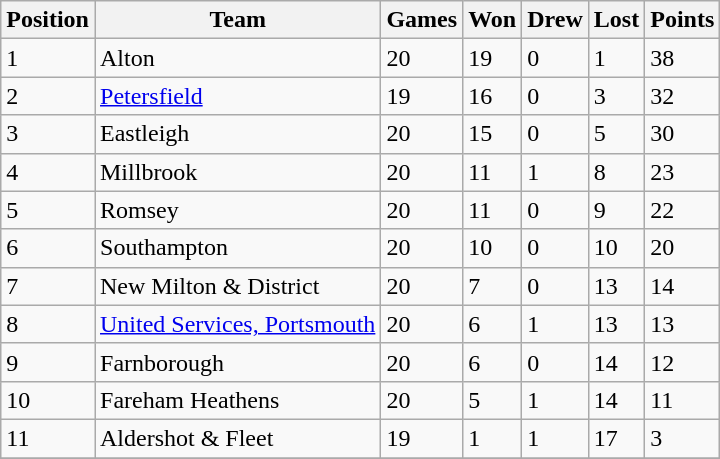<table class="wikitable">
<tr>
<th>Position</th>
<th>Team</th>
<th>Games</th>
<th>Won</th>
<th>Drew</th>
<th>Lost</th>
<th>Points</th>
</tr>
<tr>
<td>1</td>
<td>Alton</td>
<td>20</td>
<td>19</td>
<td>0</td>
<td>1</td>
<td>38</td>
</tr>
<tr>
<td>2</td>
<td><a href='#'>Petersfield</a></td>
<td>19</td>
<td>16</td>
<td>0</td>
<td>3</td>
<td>32</td>
</tr>
<tr>
<td>3</td>
<td>Eastleigh</td>
<td>20</td>
<td>15</td>
<td>0</td>
<td>5</td>
<td>30</td>
</tr>
<tr>
<td>4</td>
<td>Millbrook</td>
<td>20</td>
<td>11</td>
<td>1</td>
<td>8</td>
<td>23</td>
</tr>
<tr>
<td>5</td>
<td>Romsey</td>
<td>20</td>
<td>11</td>
<td>0</td>
<td>9</td>
<td>22</td>
</tr>
<tr>
<td>6</td>
<td>Southampton</td>
<td>20</td>
<td>10</td>
<td>0</td>
<td>10</td>
<td>20</td>
</tr>
<tr>
<td>7</td>
<td>New Milton & District</td>
<td>20</td>
<td>7</td>
<td>0</td>
<td>13</td>
<td>14</td>
</tr>
<tr>
<td>8</td>
<td><a href='#'>United Services, Portsmouth</a></td>
<td>20</td>
<td>6</td>
<td>1</td>
<td>13</td>
<td>13</td>
</tr>
<tr>
<td>9</td>
<td>Farnborough</td>
<td>20</td>
<td>6</td>
<td>0</td>
<td>14</td>
<td>12</td>
</tr>
<tr>
<td>10</td>
<td>Fareham Heathens</td>
<td>20</td>
<td>5</td>
<td>1</td>
<td>14</td>
<td>11</td>
</tr>
<tr>
<td>11</td>
<td>Aldershot & Fleet</td>
<td>19</td>
<td>1</td>
<td>1</td>
<td>17</td>
<td>3</td>
</tr>
<tr>
</tr>
</table>
